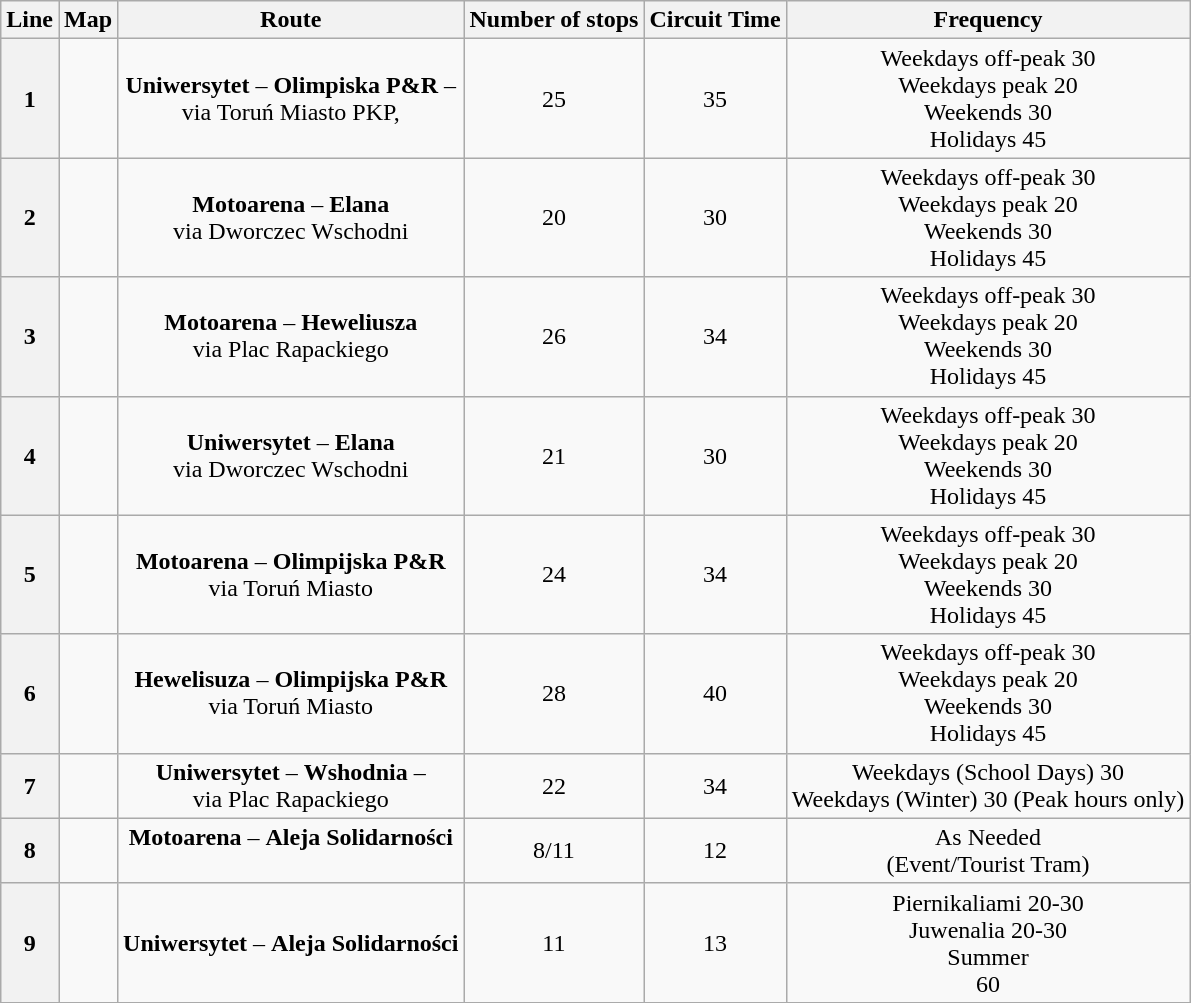<table class="wikitable" style="text-align:center;">
<tr>
<th>Line</th>
<th>Map</th>
<th>Route</th>
<th>Number of stops</th>
<th>Circuit Time</th>
<th>Frequency</th>
</tr>
<tr>
<th><span>1</span></th>
<td></td>
<td><strong>Uniwersytet</strong> – <strong>Olimpiska P&R</strong> – <br>via Toruń Miasto PKP,</td>
<td>25</td>
<td>35</td>
<td>Weekdays off-peak 30<br>Weekdays peak 20<br>Weekends 30<br>Holidays 45</td>
</tr>
<tr>
<th><span>2</span></th>
<td></td>
<td><strong>Motoarena</strong> – <strong>Elana</strong> <br>via Dworczec Wschodni</td>
<td>20</td>
<td>30</td>
<td>Weekdays off-peak 30<br>Weekdays peak 20<br>Weekends 30<br>Holidays 45</td>
</tr>
<tr>
<th><span>3</span></th>
<td></td>
<td><strong>Motoarena</strong> – <strong>Heweliusza</strong><br>via Plac Rapackiego</td>
<td>26</td>
<td>34</td>
<td>Weekdays off-peak 30<br>Weekdays peak 20<br>Weekends 30<br>Holidays 45</td>
</tr>
<tr>
<th><span>4</span></th>
<td></td>
<td><strong>Uniwersytet</strong> – <strong>Elana</strong><br>via Dworczec Wschodni</td>
<td>21</td>
<td>30</td>
<td>Weekdays off-peak 30<br>Weekdays peak 20<br>Weekends 30<br>Holidays 45</td>
</tr>
<tr>
<th><span>5</span></th>
<td></td>
<td><strong>Motoarena</strong> – <strong>Olimpijska P&R</strong><br> via Toruń Miasto</td>
<td>24</td>
<td>34</td>
<td>Weekdays off-peak 30<br>Weekdays peak 20<br>Weekends 30<br>Holidays 45</td>
</tr>
<tr>
<th><span>6</span></th>
<td></td>
<td><strong>Hewelisuza</strong> – <strong>Olimpijska P&R</strong><br>via Toruń Miasto</td>
<td>28</td>
<td>40</td>
<td>Weekdays off-peak 30<br>Weekdays peak 20<br>Weekends 30<br>Holidays 45</td>
</tr>
<tr>
<th><span>7</span></th>
<td></td>
<td><strong>Uniwersytet</strong> – <strong>Wshodnia</strong> – <br>via Plac Rapackiego</td>
<td>22</td>
<td>34</td>
<td>Weekdays (School Days) 30<br>Weekdays (Winter) 30 (Peak hours only)</td>
</tr>
<tr>
<th><span>8</span></th>
<td></td>
<td><strong>Motoarena</strong> – <strong>Aleja Solidarności</strong> <br>  <br> </td>
<td>8/11</td>
<td>12</td>
<td>As Needed <br> (Event/Tourist Tram)</td>
</tr>
<tr>
<th><span>9</span></th>
<td></td>
<td><strong>Uniwersytet</strong> – <strong>Aleja Solidarności</strong><br> </td>
<td>11</td>
<td>13</td>
<td>Piernikaliami 20-30 <br> Juwenalia 20-30 <br> Summer <br> 60</td>
</tr>
<tr>
</tr>
</table>
